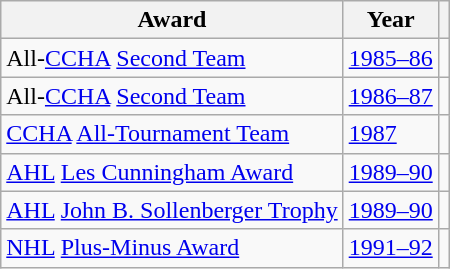<table class="wikitable">
<tr>
<th>Award</th>
<th>Year</th>
<th></th>
</tr>
<tr>
<td>All-<a href='#'>CCHA</a> <a href='#'>Second Team</a></td>
<td><a href='#'>1985–86</a></td>
<td></td>
</tr>
<tr>
<td>All-<a href='#'>CCHA</a> <a href='#'>Second Team</a></td>
<td><a href='#'>1986–87</a></td>
<td></td>
</tr>
<tr>
<td><a href='#'>CCHA</a> <a href='#'>All-Tournament Team</a></td>
<td><a href='#'>1987</a></td>
<td></td>
</tr>
<tr>
<td><a href='#'>AHL</a> <a href='#'>Les Cunningham Award</a></td>
<td><a href='#'>1989–90</a></td>
<td></td>
</tr>
<tr>
<td><a href='#'>AHL</a> <a href='#'>John B. Sollenberger Trophy</a></td>
<td><a href='#'>1989–90</a></td>
<td></td>
</tr>
<tr>
<td><a href='#'>NHL</a> <a href='#'>Plus-Minus Award</a></td>
<td><a href='#'>1991–92</a></td>
<td></td>
</tr>
</table>
